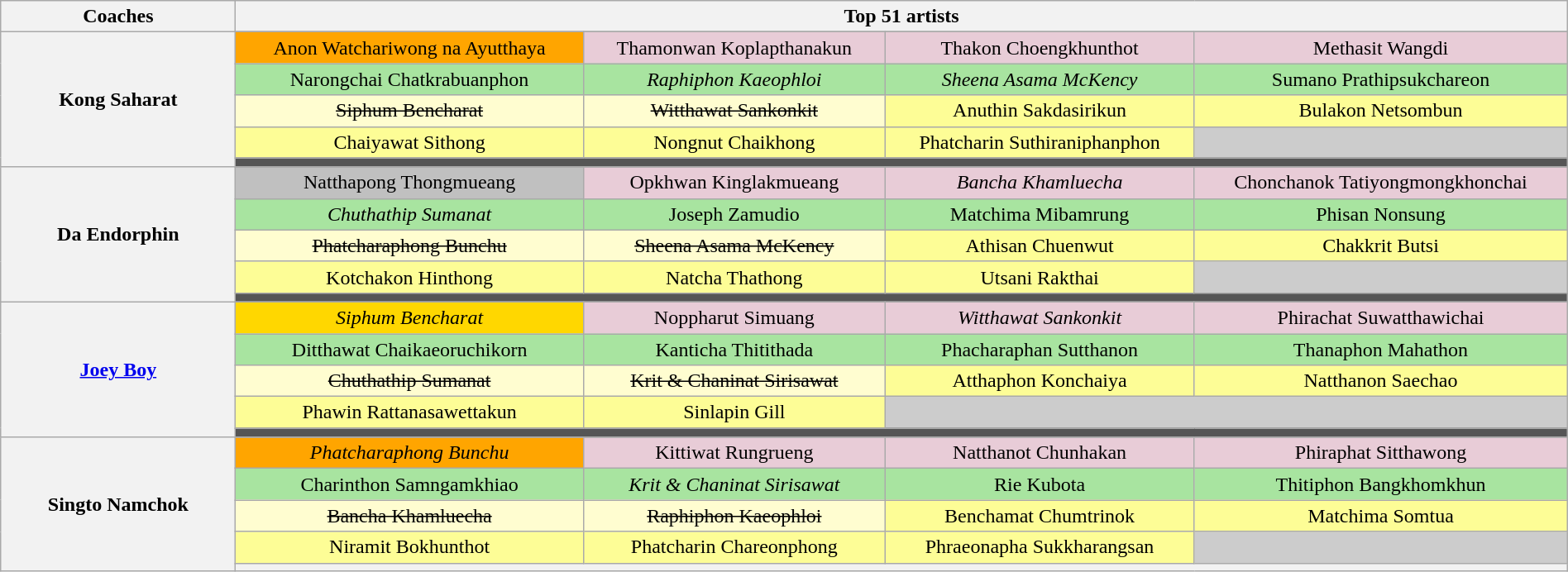<table class="wikitable" style="text-align:center; width:100%;">
<tr>
<th style="width:15%;">Coaches</th>
<th style="width:85%;" colspan="4">Top 51 artists</th>
</tr>
<tr>
<th rowspan="6">Kong Saharat</th>
</tr>
<tr>
<td style="background:orange;">Anon Watchariwong na Ayutthaya</td>
<td style="background:#E8CCD7;">Thamonwan Koplapthanakun</td>
<td style="background:#E8CCD7;">Thakon Choengkhunthot</td>
<td style="background:#E8CCD7;">Methasit Wangdi</td>
</tr>
<tr>
<td style="background:#A8E4A0;">Narongchai Chatkrabuanphon</td>
<td style="background:#A8E4A0;"><em>Raphiphon Kaeophloi</em></td>
<td style="background:#A8E4A0;"><em>Sheena Asama McKency</em></td>
<td style="background:#A8E4A0;">Sumano Prathipsukchareon</td>
</tr>
<tr>
<td style="background:#FFFDD0;"><s>Siphum Bencharat</s></td>
<td style="background:#FFFDD0;"><s>Witthawat Sankonkit</s></td>
<td style="background:#FDFD96;">Anuthin Sakdasirikun</td>
<td style="background:#FDFD96;">Bulakon Netsombun</td>
</tr>
<tr>
<td style="background:#FDFD96;">Chaiyawat Sithong</td>
<td style="background:#FDFD96;">Nongnut Chaikhong</td>
<td style="background:#FDFD96;">Phatcharin Suthiraniphanphon</td>
<td style="background:#ccc;"></td>
</tr>
<tr>
<td colspan="4" style="background:#555;"></td>
</tr>
<tr>
<th rowspan="6">Da Endorphin</th>
</tr>
<tr>
<td style="background:silver;">Natthapong Thongmueang</td>
<td style="background:#E8CCD7;">Opkhwan Kinglakmueang</td>
<td style="background:#E8CCD7;"><em>Bancha Khamluecha</em></td>
<td style="background:#E8CCD7;">Chonchanok Tatiyongmongkhonchai</td>
</tr>
<tr>
<td style="background:#A8E4A0;"><em>Chuthathip Sumanat</em></td>
<td style="background:#A8E4A0;">Joseph Zamudio</td>
<td style="background:#A8E4A0;">Matchima Mibamrung</td>
<td style="background:#A8E4A0;">Phisan Nonsung</td>
</tr>
<tr>
<td style="background:#FFFDD0;"><s>Phatcharaphong Bunchu</s></td>
<td style="background:#FFFDD0;"><s>Sheena Asama McKency</s></td>
<td style="background:#FDFD96;">Athisan Chuenwut</td>
<td style="background:#FDFD96;">Chakkrit Butsi</td>
</tr>
<tr>
<td style="background:#FDFD96;">Kotchakon Hinthong</td>
<td style="background:#FDFD96;">Natcha Thathong</td>
<td style="background:#FDFD96;">Utsani Rakthai</td>
<td style="background:#ccc;"></td>
</tr>
<tr>
<td colspan="4" style="background:#555;"></td>
</tr>
<tr>
<th rowspan="6"><a href='#'>Joey Boy</a></th>
</tr>
<tr>
<td style="background:gold;"><em>Siphum Bencharat</em></td>
<td style="background:#E8CCD7;">Noppharut Simuang</td>
<td style="background:#E8CCD7;"><em>Witthawat Sankonkit</em></td>
<td style="background:#E8CCD7;">Phirachat Suwatthawichai</td>
</tr>
<tr>
<td style="background:#A8E4A0;">Ditthawat Chaikaeoruchikorn</td>
<td style="background:#A8E4A0;">Kanticha Thitithada</td>
<td style="background:#A8E4A0;">Phacharaphan Sutthanon</td>
<td style="background:#A8E4A0;">Thanaphon Mahathon</td>
</tr>
<tr>
<td style="background:#FFFDD0;"><s>Chuthathip Sumanat</s></td>
<td style="background:#FFFDD0;"><s>Krit & Chaninat Sirisawat</s></td>
<td style="background:#FDFD96;">Atthaphon Konchaiya</td>
<td style="background:#FDFD96;">Natthanon Saechao</td>
</tr>
<tr>
<td style="background:#FDFD96;">Phawin Rattanasawettakun</td>
<td style="background:#FDFD96;">Sinlapin Gill</td>
<td style="background:#ccc;" colspan="2"></td>
</tr>
<tr>
<td colspan="4" style="background:#555;"></td>
</tr>
<tr>
<th rowspan="6">Singto Namchok</th>
</tr>
<tr>
<td style="background:orange;"><em>Phatcharaphong Bunchu</em></td>
<td style="background:#E8CCD7;">Kittiwat Rungrueng</td>
<td style="background:#E8CCD7;">Natthanot Chunhakan</td>
<td style="background:#E8CCD7;">Phiraphat Sitthawong</td>
</tr>
<tr>
<td style="background:#A8E4A0;">Charinthon Samngamkhiao</td>
<td style="background:#A8E4A0;"><em>Krit & Chaninat Sirisawat</em></td>
<td style="background:#A8E4A0;">Rie Kubota</td>
<td style="background:#A8E4A0;">Thitiphon Bangkhomkhun</td>
</tr>
<tr>
<td style="background:#FFFDD0;"><s>Bancha Khamluecha</s></td>
<td style="background:#FFFDD0;"><s>Raphiphon Kaeophloi</s></td>
<td style="background:#FDFD96;">Benchamat Chumtrinok</td>
<td style="background:#FDFD96;">Matchima Somtua</td>
</tr>
<tr>
<td style="background:#FDFD96;">Niramit Bokhunthot</td>
<td style="background:#FDFD96;">Phatcharin Chareonphong</td>
<td style="background:#FDFD96;">Phraeonapha Sukkharangsan</td>
<td style="background:#ccc;"></td>
</tr>
<tr>
<th style="font-size:90%; line-height:12px;" colspan="5"><small></small></th>
</tr>
</table>
